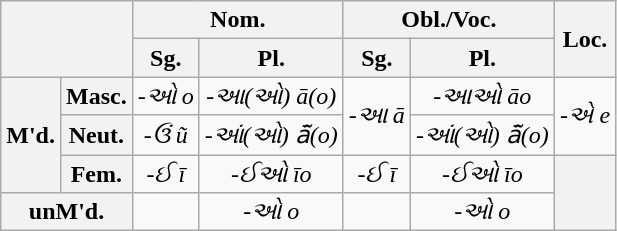<table class="wikitable" style="text-align:center">
<tr>
<th colspan="2" rowspan="2"></th>
<th colspan="2">Nom.</th>
<th colspan="2">Obl./Voc.</th>
<th rowspan="2">Loc.</th>
</tr>
<tr>
<th>Sg.</th>
<th>Pl.</th>
<th>Sg.</th>
<th>Pl.</th>
</tr>
<tr>
<th rowspan="3">M'd.</th>
<th>Masc.</th>
<td>-<em>ઓ</em> <em>o</em></td>
<td>-<em>આ(ઓ)</em> <em>ā(o)</em></td>
<td rowspan="2">-<em>આ</em> <em>ā</em></td>
<td>-<em>આઓ</em> <em>āo</em></td>
<td rowspan="2">-<em>એ</em> <em>e</em></td>
</tr>
<tr>
<th>Neut.</th>
<td>-<em>ઉં</em> <em>ũ</em></td>
<td>-<em>આં(ઓ)</em> <em>ā̃(o)</em></td>
<td>-<em>આં(ઓ)</em> <em>ā̃(o)</em></td>
</tr>
<tr>
<th>Fem.</th>
<td>-<em>ઈ</em> <em>ī</em></td>
<td>-<em>ઈઓ</em> <em>īo</em></td>
<td>-<em>ઈ</em> <em>ī</em></td>
<td>-<em>ઈઓ</em> <em>īo</em></td>
<th rowspan="2"></th>
</tr>
<tr>
<th colspan="2">unM'd.</th>
<td></td>
<td>-<em>ઓ</em> <em>o</em></td>
<td></td>
<td>-<em>ઓ</em> <em>o</em></td>
</tr>
</table>
